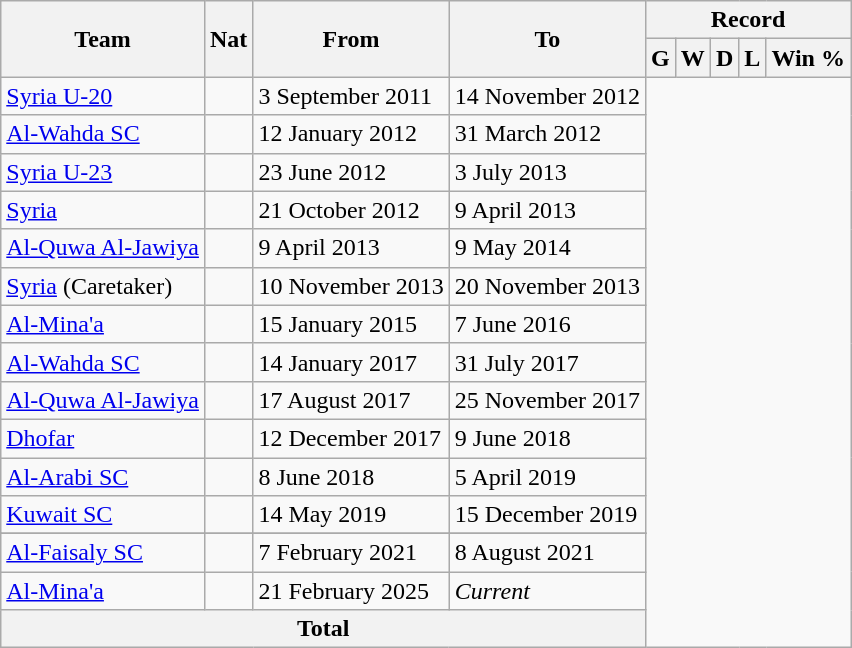<table class="wikitable" style="text-align: center">
<tr>
<th rowspan="2">Team</th>
<th rowspan="2">Nat</th>
<th rowspan="2">From</th>
<th rowspan="2">To</th>
<th colspan="5">Record</th>
</tr>
<tr>
<th>G</th>
<th>W</th>
<th>D</th>
<th>L</th>
<th>Win %</th>
</tr>
<tr>
<td align=left><a href='#'>Syria U-20</a></td>
<td></td>
<td align=left>3 September 2011</td>
<td align=left>14 November 2012<br></td>
</tr>
<tr>
<td align=left><a href='#'>Al-Wahda SC</a></td>
<td></td>
<td align=left>12 January 2012</td>
<td align=left>31 March 2012<br></td>
</tr>
<tr>
<td align=left><a href='#'>Syria U-23</a></td>
<td></td>
<td align=left>23 June 2012</td>
<td align=left>3 July 2013<br></td>
</tr>
<tr>
<td align=left><a href='#'>Syria</a></td>
<td></td>
<td align=left>21 October 2012</td>
<td align=left>9 April 2013<br></td>
</tr>
<tr>
<td align=left><a href='#'>Al-Quwa Al-Jawiya</a></td>
<td></td>
<td align=left>9 April 2013</td>
<td align=left>9 May 2014<br></td>
</tr>
<tr>
<td align=left><a href='#'>Syria</a> (Caretaker)</td>
<td></td>
<td align=left>10 November 2013</td>
<td align=left>20 November 2013<br></td>
</tr>
<tr>
<td align=left><a href='#'>Al-Mina'a</a></td>
<td></td>
<td align=left>15 January 2015</td>
<td align=left>7 June 2016<br></td>
</tr>
<tr>
<td align=left><a href='#'>Al-Wahda SC</a></td>
<td></td>
<td align=left>14 January 2017</td>
<td align=left>31 July 2017<br></td>
</tr>
<tr>
<td align=left><a href='#'>Al-Quwa Al-Jawiya</a></td>
<td></td>
<td align=left>17 August 2017</td>
<td align=left>25 November 2017<br></td>
</tr>
<tr>
<td align=left><a href='#'>Dhofar</a></td>
<td></td>
<td align=left>12 December 2017</td>
<td align=left>9 June 2018<br></td>
</tr>
<tr>
<td align=left><a href='#'>Al-Arabi SC</a></td>
<td></td>
<td align=left>8 June 2018</td>
<td align=left>5 April 2019<br></td>
</tr>
<tr>
<td align=left><a href='#'>Kuwait SC</a></td>
<td></td>
<td align=left>14 May 2019</td>
<td align=left>15 December 2019<br></td>
</tr>
<tr>
</tr>
<tr>
<td align=left><a href='#'>Al-Faisaly SC</a></td>
<td></td>
<td align=left>7 February 2021</td>
<td align=left>8 August 2021<br></td>
</tr>
<tr>
<td align=left><a href='#'>Al-Mina'a</a></td>
<td></td>
<td align=left>21 February 2025</td>
<td align=left><em>Current</em><br></td>
</tr>
<tr>
<th colspan="4" align="center" valign=middle>Total<br></th>
</tr>
</table>
